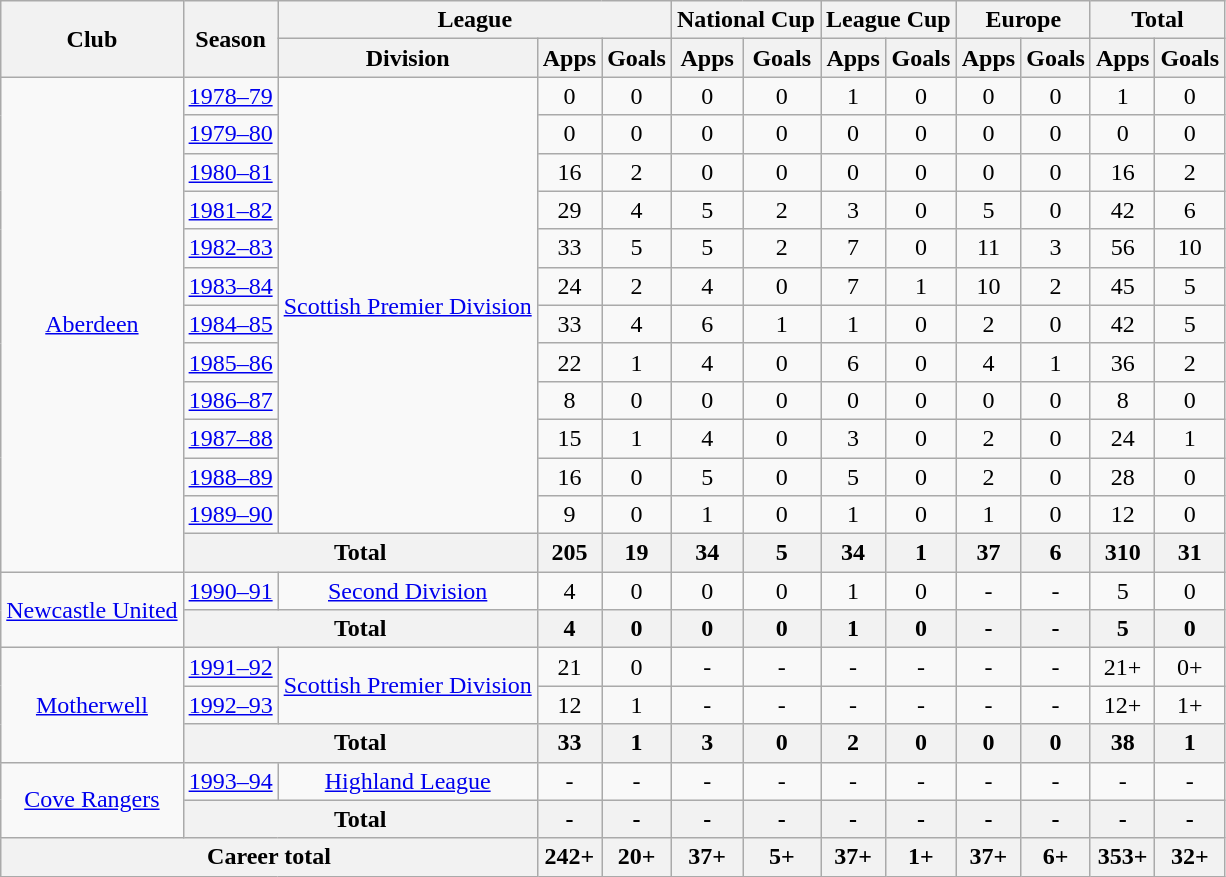<table class="wikitable" style="text-align:center">
<tr>
<th rowspan="2">Club</th>
<th rowspan="2">Season</th>
<th colspan="3">League</th>
<th colspan="2">National Cup</th>
<th colspan="2">League Cup</th>
<th colspan="2">Europe</th>
<th colspan="2">Total</th>
</tr>
<tr>
<th>Division</th>
<th>Apps</th>
<th>Goals</th>
<th>Apps</th>
<th>Goals</th>
<th>Apps</th>
<th>Goals</th>
<th>Apps</th>
<th>Goals</th>
<th>Apps</th>
<th>Goals</th>
</tr>
<tr>
<td rowspan="13"><a href='#'>Aberdeen</a></td>
<td><a href='#'>1978–79</a></td>
<td rowspan="12"><a href='#'>Scottish Premier Division</a></td>
<td>0</td>
<td>0</td>
<td>0</td>
<td>0</td>
<td>1</td>
<td>0</td>
<td>0</td>
<td>0</td>
<td>1</td>
<td>0</td>
</tr>
<tr>
<td><a href='#'>1979–80</a></td>
<td>0</td>
<td>0</td>
<td>0</td>
<td>0</td>
<td>0</td>
<td>0</td>
<td>0</td>
<td>0</td>
<td>0</td>
<td>0</td>
</tr>
<tr>
<td><a href='#'>1980–81</a></td>
<td>16</td>
<td>2</td>
<td>0</td>
<td>0</td>
<td>0</td>
<td>0</td>
<td>0</td>
<td>0</td>
<td>16</td>
<td>2</td>
</tr>
<tr>
<td><a href='#'>1981–82</a></td>
<td>29</td>
<td>4</td>
<td>5</td>
<td>2</td>
<td>3</td>
<td>0</td>
<td>5</td>
<td>0</td>
<td>42</td>
<td>6</td>
</tr>
<tr>
<td><a href='#'>1982–83</a></td>
<td>33</td>
<td>5</td>
<td>5</td>
<td>2</td>
<td>7</td>
<td>0</td>
<td>11</td>
<td>3</td>
<td>56</td>
<td>10</td>
</tr>
<tr>
<td><a href='#'>1983–84</a></td>
<td>24</td>
<td>2</td>
<td>4</td>
<td>0</td>
<td>7</td>
<td>1</td>
<td>10</td>
<td>2</td>
<td>45</td>
<td>5</td>
</tr>
<tr>
<td><a href='#'>1984–85</a></td>
<td>33</td>
<td>4</td>
<td>6</td>
<td>1</td>
<td>1</td>
<td>0</td>
<td>2</td>
<td>0</td>
<td>42</td>
<td>5</td>
</tr>
<tr>
<td><a href='#'>1985–86</a></td>
<td>22</td>
<td>1</td>
<td>4</td>
<td>0</td>
<td>6</td>
<td>0</td>
<td>4</td>
<td>1</td>
<td>36</td>
<td>2</td>
</tr>
<tr>
<td><a href='#'>1986–87</a></td>
<td>8</td>
<td>0</td>
<td>0</td>
<td>0</td>
<td>0</td>
<td>0</td>
<td>0</td>
<td>0</td>
<td>8</td>
<td>0</td>
</tr>
<tr>
<td><a href='#'>1987–88</a></td>
<td>15</td>
<td>1</td>
<td>4</td>
<td>0</td>
<td>3</td>
<td>0</td>
<td>2</td>
<td>0</td>
<td>24</td>
<td>1</td>
</tr>
<tr>
<td><a href='#'>1988–89</a></td>
<td>16</td>
<td>0</td>
<td>5</td>
<td>0</td>
<td>5</td>
<td>0</td>
<td>2</td>
<td>0</td>
<td>28</td>
<td>0</td>
</tr>
<tr>
<td><a href='#'>1989–90</a></td>
<td>9</td>
<td>0</td>
<td>1</td>
<td>0</td>
<td>1</td>
<td>0</td>
<td>1</td>
<td>0</td>
<td>12</td>
<td>0</td>
</tr>
<tr>
<th colspan="2">Total</th>
<th>205</th>
<th>19</th>
<th>34</th>
<th>5</th>
<th>34</th>
<th>1</th>
<th>37</th>
<th>6</th>
<th>310</th>
<th>31</th>
</tr>
<tr>
<td rowspan="2"><a href='#'>Newcastle United</a></td>
<td><a href='#'>1990–91</a></td>
<td><a href='#'>Second Division</a></td>
<td>4</td>
<td>0</td>
<td>0</td>
<td>0</td>
<td>1</td>
<td>0</td>
<td>-</td>
<td>-</td>
<td>5</td>
<td>0</td>
</tr>
<tr>
<th colspan="2">Total</th>
<th>4</th>
<th>0</th>
<th>0</th>
<th>0</th>
<th>1</th>
<th>0</th>
<th>-</th>
<th>-</th>
<th>5</th>
<th>0</th>
</tr>
<tr>
<td rowspan="3"><a href='#'>Motherwell</a></td>
<td><a href='#'>1991–92</a></td>
<td rowspan="2"><a href='#'>Scottish Premier Division</a></td>
<td>21</td>
<td>0</td>
<td>-</td>
<td>-</td>
<td>-</td>
<td>-</td>
<td>-</td>
<td>-</td>
<td>21+</td>
<td>0+</td>
</tr>
<tr>
<td><a href='#'>1992–93</a></td>
<td>12</td>
<td>1</td>
<td>-</td>
<td>-</td>
<td>-</td>
<td>-</td>
<td>-</td>
<td>-</td>
<td>12+</td>
<td>1+</td>
</tr>
<tr>
<th colspan="2">Total</th>
<th>33</th>
<th>1</th>
<th>3</th>
<th>0</th>
<th>2</th>
<th>0</th>
<th>0</th>
<th>0</th>
<th>38</th>
<th>1</th>
</tr>
<tr>
<td rowspan="2"><a href='#'>Cove Rangers</a></td>
<td><a href='#'>1993–94</a></td>
<td><a href='#'>Highland League</a></td>
<td>-</td>
<td>-</td>
<td>-</td>
<td>-</td>
<td>-</td>
<td>-</td>
<td>-</td>
<td>-</td>
<td>-</td>
<td>-</td>
</tr>
<tr>
<th colspan="2">Total</th>
<th>-</th>
<th>-</th>
<th>-</th>
<th>-</th>
<th>-</th>
<th>-</th>
<th>-</th>
<th>-</th>
<th>-</th>
<th>-</th>
</tr>
<tr>
<th colspan="3">Career total</th>
<th>242+</th>
<th>20+</th>
<th>37+</th>
<th>5+</th>
<th>37+</th>
<th>1+</th>
<th>37+</th>
<th>6+</th>
<th>353+</th>
<th>32+</th>
</tr>
</table>
